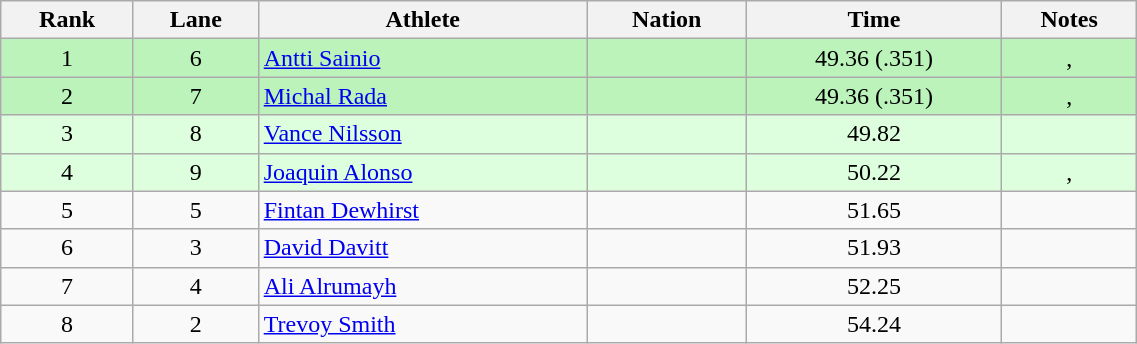<table class="wikitable sortable" style="text-align:center;width: 60%;">
<tr>
<th scope="col">Rank</th>
<th scope="col">Lane</th>
<th scope="col">Athlete</th>
<th scope="col">Nation</th>
<th scope="col">Time</th>
<th scope="col">Notes</th>
</tr>
<tr bgcolor=bbf3bb>
<td>1</td>
<td>6</td>
<td align=left><a href='#'>Antti Sainio</a></td>
<td align=left></td>
<td>49.36 (.351)</td>
<td>, </td>
</tr>
<tr bgcolor=bbf3bb>
<td>2</td>
<td>7</td>
<td align=left><a href='#'>Michal Rada</a></td>
<td align=left></td>
<td>49.36 (.351)</td>
<td>, </td>
</tr>
<tr bgcolor=ddffdd>
<td>3</td>
<td>8</td>
<td align=left><a href='#'>Vance Nilsson</a></td>
<td align=left></td>
<td>49.82</td>
<td></td>
</tr>
<tr bgcolor=ddffdd>
<td>4</td>
<td>9</td>
<td align=left><a href='#'>Joaquin Alonso</a></td>
<td align=left></td>
<td>50.22</td>
<td>, </td>
</tr>
<tr>
<td>5</td>
<td>5</td>
<td align=left><a href='#'>Fintan Dewhirst</a></td>
<td align=left></td>
<td>51.65</td>
<td></td>
</tr>
<tr>
<td>6</td>
<td>3</td>
<td align=left><a href='#'>David Davitt</a></td>
<td align=left></td>
<td>51.93</td>
<td></td>
</tr>
<tr>
<td>7</td>
<td>4</td>
<td align=left><a href='#'>Ali Alrumayh</a></td>
<td align=left></td>
<td>52.25</td>
<td></td>
</tr>
<tr>
<td>8</td>
<td>2</td>
<td align=left><a href='#'>Trevoy Smith</a></td>
<td align=left></td>
<td>54.24</td>
<td></td>
</tr>
</table>
